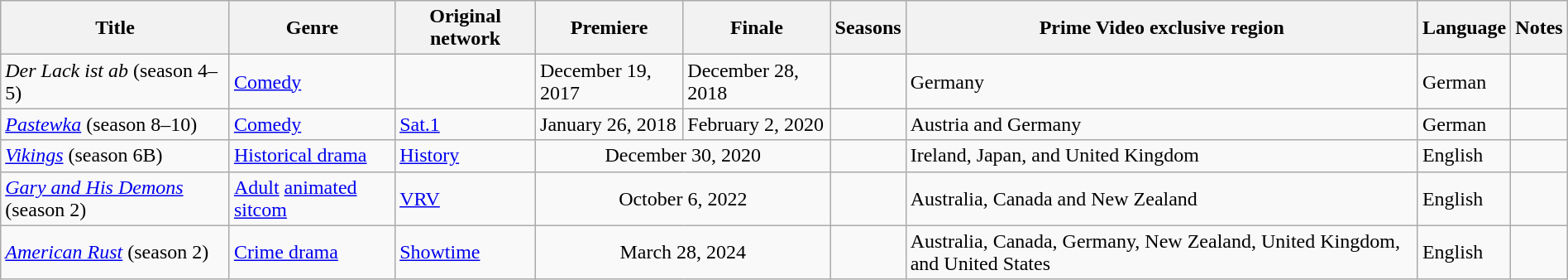<table class="wikitable sortable" style="width:100%;">
<tr>
<th>Title</th>
<th>Genre</th>
<th>Original network</th>
<th>Premiere</th>
<th>Finale</th>
<th>Seasons</th>
<th>Prime Video exclusive region</th>
<th>Language</th>
<th>Notes</th>
</tr>
<tr>
<td><em>Der Lack ist ab</em> (season 4–5)</td>
<td><a href='#'>Comedy</a></td>
<td></td>
<td>December 19, 2017</td>
<td>December 28, 2018</td>
<td></td>
<td>Germany</td>
<td>German</td>
<td></td>
</tr>
<tr>
<td><em><a href='#'>Pastewka</a></em> (season 8–10)</td>
<td><a href='#'>Comedy</a></td>
<td><a href='#'>Sat.1</a></td>
<td>January 26, 2018</td>
<td>February 2, 2020</td>
<td></td>
<td>Austria and Germany</td>
<td>German</td>
<td></td>
</tr>
<tr>
<td><em><a href='#'>Vikings</a></em> (season 6B)</td>
<td><a href='#'>Historical drama</a></td>
<td><a href='#'>History</a></td>
<td colspan="2" style="text-align:center">December 30, 2020</td>
<td></td>
<td>Ireland, Japan, and United Kingdom</td>
<td>English</td>
<td></td>
</tr>
<tr>
<td><em><a href='#'>Gary and His Demons</a></em> (season 2)</td>
<td><a href='#'>Adult</a> <a href='#'>animated sitcom</a></td>
<td><a href='#'>VRV</a></td>
<td colspan="2" style="text-align:center">October 6, 2022</td>
<td></td>
<td>Australia, Canada and New Zealand</td>
<td>English</td>
<td></td>
</tr>
<tr>
<td><em><a href='#'>American Rust</a></em> (season 2)</td>
<td><a href='#'>Crime drama</a></td>
<td><a href='#'>Showtime</a></td>
<td colspan="2" style="text-align:center">March 28, 2024</td>
<td></td>
<td>Australia, Canada, Germany, New Zealand, United Kingdom, and United States</td>
<td>English</td>
<td></td>
</tr>
</table>
